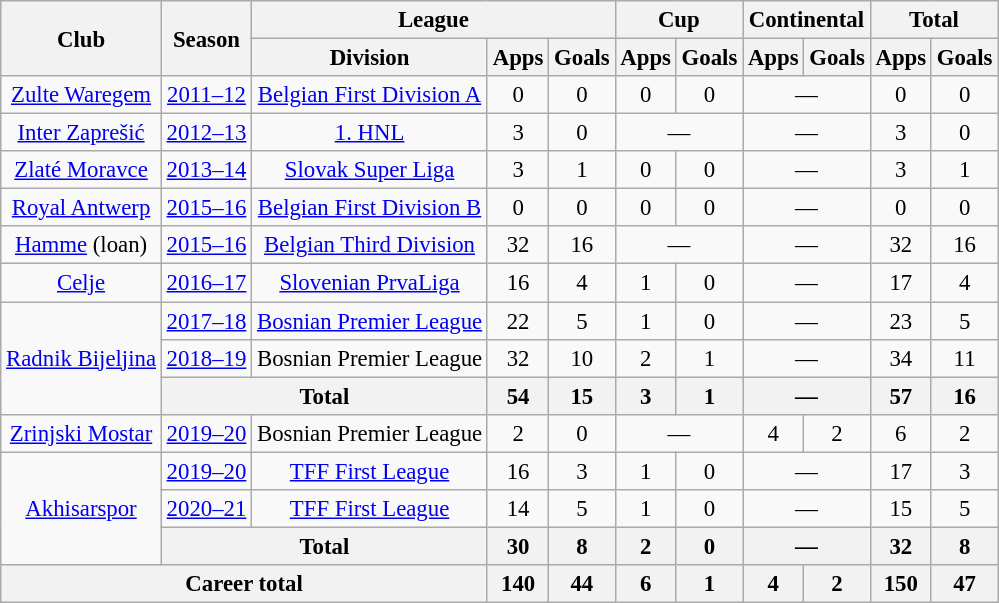<table class=wikitable style="text-align: center;font-size:95%">
<tr>
<th rowspan=2>Club</th>
<th rowspan=2>Season</th>
<th colspan=3>League</th>
<th colspan=2>Cup</th>
<th colspan=2>Continental</th>
<th colspan=2>Total</th>
</tr>
<tr>
<th>Division</th>
<th>Apps</th>
<th>Goals</th>
<th>Apps</th>
<th>Goals</th>
<th>Apps</th>
<th>Goals</th>
<th>Apps</th>
<th>Goals</th>
</tr>
<tr>
<td><a href='#'>Zulte Waregem</a></td>
<td><a href='#'>2011–12</a></td>
<td><a href='#'>Belgian First Division A</a></td>
<td>0</td>
<td>0</td>
<td>0</td>
<td>0</td>
<td colspan=2>—</td>
<td>0</td>
<td>0</td>
</tr>
<tr>
<td><a href='#'>Inter Zaprešić</a></td>
<td><a href='#'>2012–13</a></td>
<td><a href='#'>1. HNL</a></td>
<td>3</td>
<td>0</td>
<td colspan=2>—</td>
<td colspan=2>—</td>
<td>3</td>
<td>0</td>
</tr>
<tr>
<td><a href='#'>Zlaté Moravce</a></td>
<td><a href='#'>2013–14</a></td>
<td><a href='#'>Slovak Super Liga</a></td>
<td>3</td>
<td>1</td>
<td>0</td>
<td>0</td>
<td colspan=2>—</td>
<td>3</td>
<td>1</td>
</tr>
<tr>
<td><a href='#'>Royal Antwerp</a></td>
<td><a href='#'>2015–16</a></td>
<td><a href='#'>Belgian First Division B</a></td>
<td>0</td>
<td>0</td>
<td>0</td>
<td>0</td>
<td colspan=2>—</td>
<td>0</td>
<td>0</td>
</tr>
<tr>
<td><a href='#'>Hamme</a> (loan)</td>
<td><a href='#'>2015–16</a></td>
<td><a href='#'>Belgian Third Division</a></td>
<td>32</td>
<td>16</td>
<td colspan=2>—</td>
<td colspan=2>—</td>
<td>32</td>
<td>16</td>
</tr>
<tr>
<td><a href='#'>Celje</a></td>
<td><a href='#'>2016–17</a></td>
<td><a href='#'>Slovenian PrvaLiga</a></td>
<td>16</td>
<td>4</td>
<td>1</td>
<td>0</td>
<td colspan=2>—</td>
<td>17</td>
<td>4</td>
</tr>
<tr>
<td rowspan=3><a href='#'>Radnik Bijeljina</a></td>
<td><a href='#'>2017–18</a></td>
<td><a href='#'>Bosnian Premier League</a></td>
<td>22</td>
<td>5</td>
<td>1</td>
<td>0</td>
<td colspan=2>—</td>
<td>23</td>
<td>5</td>
</tr>
<tr>
<td><a href='#'>2018–19</a></td>
<td>Bosnian Premier League</td>
<td>32</td>
<td>10</td>
<td>2</td>
<td>1</td>
<td colspan=2>—</td>
<td>34</td>
<td>11</td>
</tr>
<tr>
<th colspan=2>Total</th>
<th>54</th>
<th>15</th>
<th>3</th>
<th>1</th>
<th colspan=2>—</th>
<th>57</th>
<th>16</th>
</tr>
<tr>
<td><a href='#'>Zrinjski Mostar</a></td>
<td><a href='#'>2019–20</a></td>
<td>Bosnian Premier League</td>
<td>2</td>
<td>0</td>
<td colspan=2>—</td>
<td>4</td>
<td>2</td>
<td>6</td>
<td>2</td>
</tr>
<tr>
<td rowspan=3><a href='#'>Akhisarspor</a></td>
<td><a href='#'>2019–20</a></td>
<td><a href='#'>TFF First League</a></td>
<td>16</td>
<td>3</td>
<td>1</td>
<td>0</td>
<td colspan=2>—</td>
<td>17</td>
<td>3</td>
</tr>
<tr>
<td><a href='#'>2020–21</a></td>
<td><a href='#'>TFF First League</a></td>
<td>14</td>
<td>5</td>
<td>1</td>
<td>0</td>
<td colspan=2>—</td>
<td>15</td>
<td>5</td>
</tr>
<tr>
<th colspan=2>Total</th>
<th>30</th>
<th>8</th>
<th>2</th>
<th>0</th>
<th colspan=2>—</th>
<th>32</th>
<th>8</th>
</tr>
<tr>
<th colspan=3>Career total</th>
<th>140</th>
<th>44</th>
<th>6</th>
<th>1</th>
<th>4</th>
<th>2</th>
<th>150</th>
<th>47</th>
</tr>
</table>
